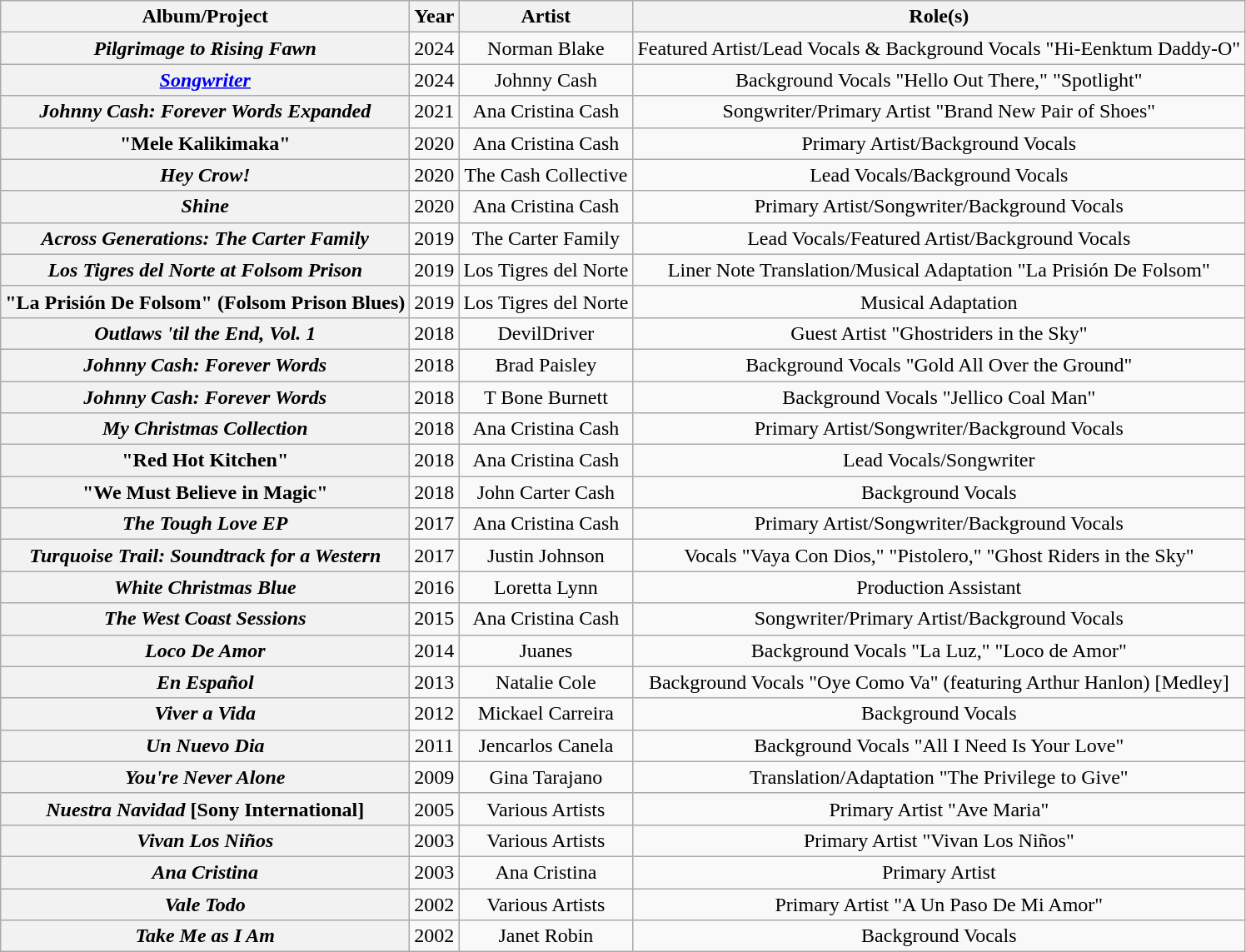<table class="wikitable plainrowheaders" style="text-align:center;">
<tr>
<th scope="col">Album/Project</th>
<th scope="col">Year</th>
<th scope="col">Artist</th>
<th scope="col">Role(s)</th>
</tr>
<tr>
<th scope="row"><em>Pilgrimage to Rising Fawn</em></th>
<td>2024</td>
<td>Norman Blake</td>
<td>Featured Artist/Lead Vocals & Background Vocals "Hi-Eenktum Daddy-O"</td>
</tr>
<tr>
<th scope="row"><em><a href='#'>Songwriter</a></em></th>
<td>2024</td>
<td>Johnny Cash</td>
<td>Background Vocals  "Hello Out There," "Spotlight"</td>
</tr>
<tr>
<th scope="row"><em>Johnny Cash: Forever Words Expanded</em></th>
<td>2021</td>
<td>Ana Cristina Cash</td>
<td>Songwriter/Primary Artist "Brand New Pair of Shoes"</td>
</tr>
<tr>
<th scope="row">"Mele Kalikimaka"</th>
<td>2020</td>
<td>Ana Cristina Cash</td>
<td>Primary Artist/Background Vocals</td>
</tr>
<tr>
<th scope="row"><em>Hey Crow!</em></th>
<td>2020</td>
<td>The Cash Collective</td>
<td>Lead Vocals/Background Vocals</td>
</tr>
<tr>
<th scope="row"><em>Shine</em></th>
<td>2020</td>
<td>Ana Cristina Cash</td>
<td>Primary Artist/Songwriter/Background Vocals</td>
</tr>
<tr>
<th scope="row"><em>Across Generations: The Carter Family</em></th>
<td>2019</td>
<td>The Carter Family</td>
<td>Lead Vocals/Featured Artist/Background Vocals</td>
</tr>
<tr>
<th scope="row"><em>Los Tigres del Norte at Folsom Prison</em></th>
<td>2019</td>
<td>Los Tigres del Norte</td>
<td>Liner Note Translation/Musical Adaptation "La Prisión De Folsom"</td>
</tr>
<tr>
<th scope="row">"La Prisión De Folsom" (Folsom Prison Blues)</th>
<td>2019</td>
<td>Los Tigres del Norte</td>
<td>Musical Adaptation</td>
</tr>
<tr>
<th scope="row"><em>Outlaws 'til the End, Vol. 1</em></th>
<td>2018</td>
<td>DevilDriver</td>
<td>Guest Artist "Ghostriders in the Sky"</td>
</tr>
<tr>
<th scope="row"><em>Johnny Cash: Forever Words</em></th>
<td>2018</td>
<td>Brad Paisley</td>
<td>Background Vocals "Gold All Over the Ground"</td>
</tr>
<tr>
<th scope="row"><em>Johnny Cash: Forever Words</em></th>
<td>2018</td>
<td>T Bone Burnett</td>
<td>Background Vocals "Jellico Coal Man"</td>
</tr>
<tr>
<th scope="row"><em>My Christmas Collection</em></th>
<td>2018</td>
<td>Ana Cristina Cash</td>
<td>Primary Artist/Songwriter/Background Vocals</td>
</tr>
<tr>
<th scope="row">"Red Hot Kitchen"</th>
<td>2018</td>
<td>Ana Cristina Cash</td>
<td>Lead Vocals/Songwriter</td>
</tr>
<tr>
<th scope="row">"We Must Believe in Magic"</th>
<td>2018</td>
<td>John Carter Cash</td>
<td>Background Vocals</td>
</tr>
<tr>
<th scope="row"><em>The Tough Love EP</em></th>
<td>2017</td>
<td>Ana Cristina Cash</td>
<td>Primary Artist/Songwriter/Background Vocals</td>
</tr>
<tr>
<th scope="row"><em>Turquoise Trail: Soundtrack for a Western</em></th>
<td>2017</td>
<td>Justin Johnson</td>
<td>Vocals "Vaya Con Dios," "Pistolero," "Ghost Riders in the Sky"</td>
</tr>
<tr>
<th scope="row"><em>White Christmas Blue</em></th>
<td>2016</td>
<td>Loretta Lynn</td>
<td>Production Assistant</td>
</tr>
<tr>
<th scope="row"><em>The West Coast Sessions</em></th>
<td>2015</td>
<td>Ana Cristina Cash</td>
<td>Songwriter/Primary Artist/Background Vocals</td>
</tr>
<tr>
<th scope="row"><em>Loco De Amor</em></th>
<td>2014</td>
<td>Juanes</td>
<td>Background Vocals "La Luz," "Loco de Amor"</td>
</tr>
<tr>
<th scope="row"><em>En Español</em></th>
<td>2013</td>
<td>Natalie Cole</td>
<td>Background Vocals "Oye Como Va" (featuring Arthur Hanlon) [Medley]</td>
</tr>
<tr>
<th scope="row"><em>Viver a Vida</em></th>
<td>2012</td>
<td>Mickael Carreira</td>
<td>Background Vocals</td>
</tr>
<tr>
<th scope="row"><em>Un Nuevo Dia</em></th>
<td>2011</td>
<td>Jencarlos Canela</td>
<td>Background Vocals "All I Need Is Your Love"</td>
</tr>
<tr>
<th scope="row"><em>You're Never Alone</em></th>
<td>2009</td>
<td>Gina Tarajano</td>
<td>Translation/Adaptation "The Privilege to Give"</td>
</tr>
<tr>
<th scope="row"><em>Nuestra Navidad</em> [Sony International]</th>
<td>2005</td>
<td>Various Artists</td>
<td>Primary Artist "Ave Maria"</td>
</tr>
<tr>
<th scope="row"><em>Vivan Los Niños</em></th>
<td>2003</td>
<td>Various Artists</td>
<td>Primary Artist "Vivan Los Niños"</td>
</tr>
<tr>
<th scope="row"><em>Ana Cristina</em></th>
<td>2003</td>
<td>Ana Cristina</td>
<td>Primary Artist</td>
</tr>
<tr>
<th scope="row"><em>Vale Todo</em></th>
<td>2002</td>
<td>Various Artists</td>
<td>Primary Artist "A Un Paso De Mi Amor"</td>
</tr>
<tr>
<th scope="row"><em>Take Me as I Am</em></th>
<td>2002</td>
<td>Janet Robin</td>
<td>Background Vocals</td>
</tr>
</table>
